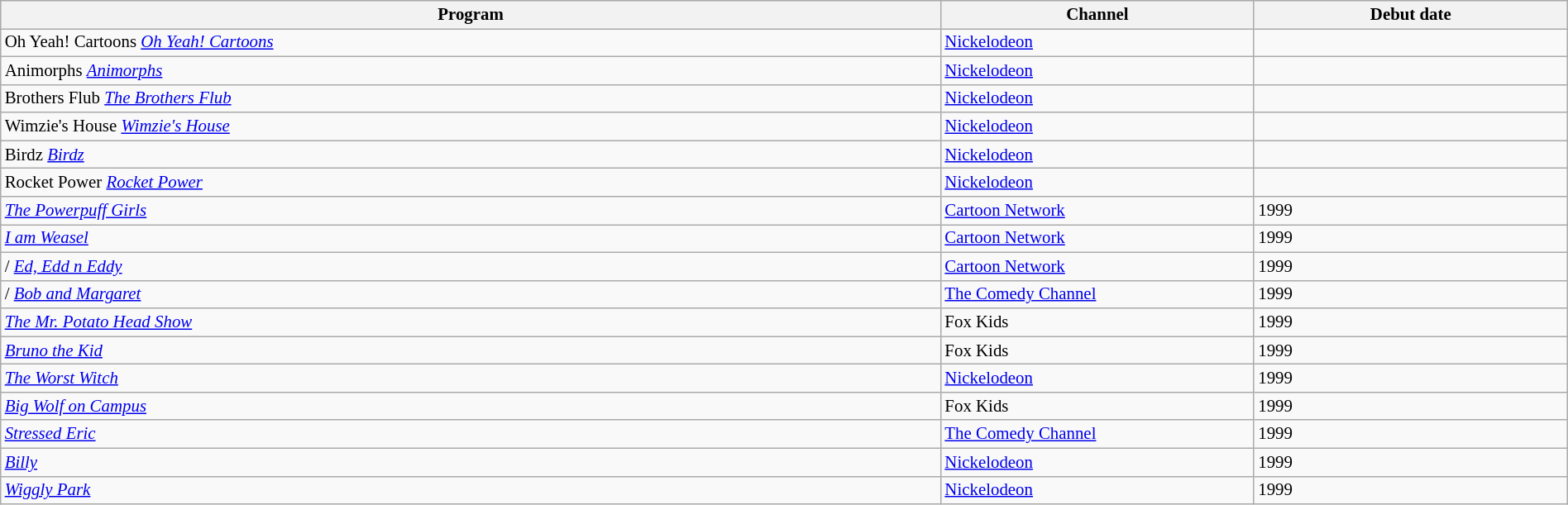<table class="wikitable sortable" width="100%" style="font-size:87%;">
<tr bgcolor="#efefef">
<th width=60%>Program</th>
<th width=20%>Channel</th>
<th width=20%>Debut date</th>
</tr>
<tr>
<td><span>Oh Yeah! Cartoons</span>  <em><a href='#'>Oh Yeah! Cartoons</a></em></td>
<td><a href='#'>Nickelodeon</a></td>
<td></td>
</tr>
<tr>
<td><span>Animorphs</span>  <em><a href='#'>Animorphs</a></em></td>
<td><a href='#'>Nickelodeon</a></td>
<td></td>
</tr>
<tr>
<td><span>Brothers Flub</span>  <em><a href='#'>The Brothers Flub</a></em></td>
<td><a href='#'>Nickelodeon</a></td>
<td></td>
</tr>
<tr>
<td><span>Wimzie's House</span>  <em><a href='#'>Wimzie's House</a></em></td>
<td><a href='#'>Nickelodeon</a></td>
<td></td>
</tr>
<tr>
<td><span>Birdz</span>  <em><a href='#'>Birdz</a></em></td>
<td><a href='#'>Nickelodeon</a></td>
<td></td>
</tr>
<tr>
<td><span>Rocket Power</span>  <em><a href='#'>Rocket Power</a></em></td>
<td><a href='#'>Nickelodeon</a></td>
<td></td>
</tr>
<tr>
<td> <em><a href='#'>The Powerpuff Girls</a></em></td>
<td><a href='#'>Cartoon Network</a></td>
<td>1999</td>
</tr>
<tr>
<td> <em><a href='#'>I am Weasel</a></em></td>
<td><a href='#'>Cartoon Network</a></td>
<td>1999</td>
</tr>
<tr>
<td>/ <em><a href='#'>Ed, Edd n Eddy</a></em></td>
<td><a href='#'>Cartoon Network</a></td>
<td>1999</td>
</tr>
<tr>
<td>/ <em><a href='#'>Bob and Margaret</a></em></td>
<td><a href='#'>The Comedy Channel</a></td>
<td>1999</td>
</tr>
<tr>
<td> <em><a href='#'>The Mr. Potato Head Show</a></em></td>
<td>Fox Kids</td>
<td>1999</td>
</tr>
<tr>
<td> <em><a href='#'>Bruno the Kid</a></em></td>
<td>Fox Kids</td>
<td>1999</td>
</tr>
<tr>
<td> <em><a href='#'>The Worst Witch</a></em></td>
<td><a href='#'>Nickelodeon</a></td>
<td>1999</td>
</tr>
<tr>
<td> <em><a href='#'>Big Wolf on Campus</a></em></td>
<td>Fox Kids</td>
<td>1999</td>
</tr>
<tr>
<td> <em><a href='#'>Stressed Eric</a></em></td>
<td><a href='#'>The Comedy Channel</a></td>
<td>1999</td>
</tr>
<tr>
<td> <em><a href='#'>Billy</a></em></td>
<td><a href='#'>Nickelodeon</a></td>
<td>1999</td>
</tr>
<tr>
<td> <em><a href='#'>Wiggly Park</a></em></td>
<td><a href='#'>Nickelodeon</a></td>
<td>1999</td>
</tr>
</table>
